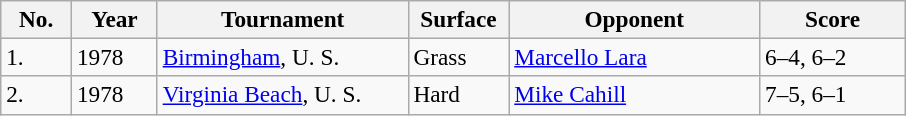<table class="sortable wikitable" style=font-size:97%>
<tr>
<th width=40>No.</th>
<th width=50>Year</th>
<th width=160>Tournament</th>
<th width=60>Surface</th>
<th width=160>Opponent</th>
<th style="width:90px" class="unsortable">Score</th>
</tr>
<tr>
<td>1.</td>
<td>1978</td>
<td><a href='#'>Birmingham</a>, U. S.</td>
<td>Grass</td>
<td> <a href='#'>Marcello Lara</a></td>
<td>6–4, 6–2</td>
</tr>
<tr>
<td>2.</td>
<td>1978</td>
<td><a href='#'>Virginia Beach</a>, U. S.</td>
<td>Hard</td>
<td> <a href='#'>Mike Cahill</a></td>
<td>7–5, 6–1</td>
</tr>
</table>
